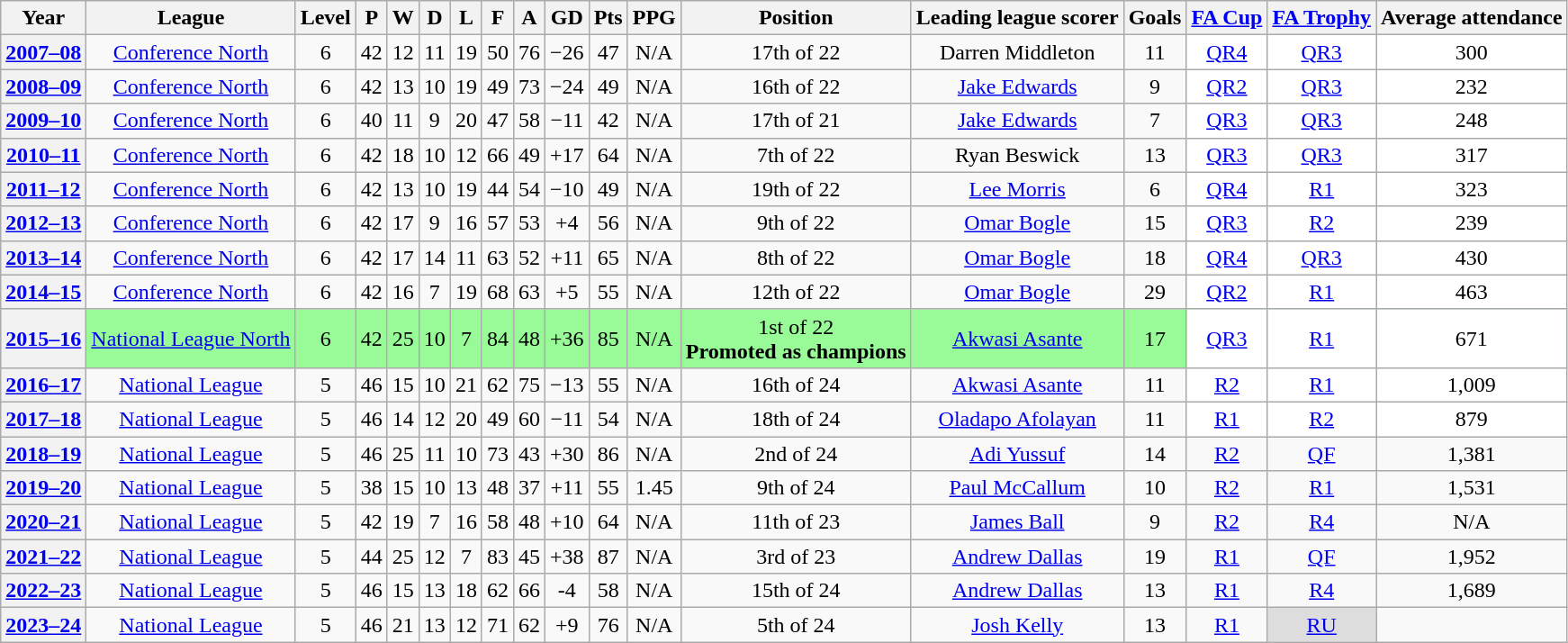<table class="wikitable">
<tr>
<th>Year</th>
<th>League</th>
<th>Level</th>
<th>P</th>
<th>W</th>
<th>D</th>
<th>L</th>
<th>F</th>
<th>A</th>
<th>GD</th>
<th>Pts</th>
<th>PPG</th>
<th>Position</th>
<th>Leading league scorer</th>
<th>Goals</th>
<th><a href='#'>FA Cup</a></th>
<th><a href='#'>FA Trophy</a></th>
<th>Average attendance</th>
</tr>
<tr align="center">
<th><a href='#'>2007–08</a></th>
<td><a href='#'>Conference North</a></td>
<td>6</td>
<td>42</td>
<td>12</td>
<td>11</td>
<td>19</td>
<td>50</td>
<td>76</td>
<td>−26</td>
<td>47</td>
<td>N/A</td>
<td>17th of 22</td>
<td>Darren Middleton</td>
<td>11</td>
<td bgcolor="white"><a href='#'>QR4</a></td>
<td bgcolor="white"><a href='#'>QR3</a></td>
<td bgcolor="white">300</td>
</tr>
<tr align="center">
<th><a href='#'>2008–09</a></th>
<td><a href='#'>Conference North</a></td>
<td>6</td>
<td>42</td>
<td>13</td>
<td>10</td>
<td>19</td>
<td>49</td>
<td>73</td>
<td>−24</td>
<td>49</td>
<td>N/A</td>
<td>16th of 22</td>
<td><a href='#'>Jake Edwards</a></td>
<td>9</td>
<td bgcolor="white"><a href='#'>QR2</a></td>
<td bgcolor="white"><a href='#'>QR3</a></td>
<td bgcolor="white">232</td>
</tr>
<tr align="center">
<th><a href='#'>2009–10</a></th>
<td><a href='#'>Conference North</a></td>
<td>6</td>
<td>40</td>
<td>11</td>
<td>9</td>
<td>20</td>
<td>47</td>
<td>58</td>
<td>−11</td>
<td>42</td>
<td>N/A</td>
<td>17th of 21</td>
<td><a href='#'>Jake Edwards</a></td>
<td>7</td>
<td bgcolor="white"><a href='#'>QR3</a></td>
<td bgcolor="white"><a href='#'>QR3</a></td>
<td bgcolor="white">248</td>
</tr>
<tr align="center">
<th><a href='#'>2010–11</a></th>
<td><a href='#'>Conference North</a></td>
<td>6</td>
<td>42</td>
<td>18</td>
<td>10</td>
<td>12</td>
<td>66</td>
<td>49</td>
<td>+17</td>
<td>64</td>
<td>N/A</td>
<td>7th of 22</td>
<td>Ryan Beswick</td>
<td>13</td>
<td bgcolor="white"><a href='#'>QR3</a></td>
<td bgcolor="white"><a href='#'>QR3</a></td>
<td bgcolor="white">317</td>
</tr>
<tr align="center">
<th><a href='#'>2011–12</a></th>
<td><a href='#'>Conference North</a></td>
<td>6</td>
<td>42</td>
<td>13</td>
<td>10</td>
<td>19</td>
<td>44</td>
<td>54</td>
<td>−10</td>
<td>49</td>
<td>N/A</td>
<td>19th of 22</td>
<td><a href='#'>Lee Morris</a></td>
<td>6</td>
<td bgcolor="white"><a href='#'>QR4</a></td>
<td bgcolor="white"><a href='#'>R1</a></td>
<td bgcolor="white">323</td>
</tr>
<tr align="center">
<th><a href='#'>2012–13</a></th>
<td><a href='#'>Conference North</a></td>
<td>6</td>
<td>42</td>
<td>17</td>
<td>9</td>
<td>16</td>
<td>57</td>
<td>53</td>
<td>+4</td>
<td>56</td>
<td>N/A</td>
<td>9th of 22</td>
<td><a href='#'>Omar Bogle</a></td>
<td>15</td>
<td bgcolor="white"><a href='#'>QR3</a></td>
<td bgcolor="white"><a href='#'>R2</a></td>
<td bgcolor="white">239</td>
</tr>
<tr align="center">
<th><a href='#'>2013–14</a></th>
<td><a href='#'>Conference North</a></td>
<td>6</td>
<td>42</td>
<td>17</td>
<td>14</td>
<td>11</td>
<td>63</td>
<td>52</td>
<td>+11</td>
<td>65</td>
<td>N/A</td>
<td>8th of 22</td>
<td><a href='#'>Omar Bogle</a></td>
<td>18</td>
<td bgcolor="white"><a href='#'>QR4</a></td>
<td bgcolor="white"><a href='#'>QR3</a></td>
<td bgcolor="white">430</td>
</tr>
<tr align="center">
<th><a href='#'>2014–15</a></th>
<td><a href='#'>Conference North</a></td>
<td>6</td>
<td>42</td>
<td>16</td>
<td>7</td>
<td>19</td>
<td>68</td>
<td>63</td>
<td>+5</td>
<td>55</td>
<td>N/A</td>
<td>12th of 22</td>
<td><a href='#'>Omar Bogle</a></td>
<td>29</td>
<td bgcolor="white"><a href='#'>QR2</a></td>
<td bgcolor="white"><a href='#'>R1</a></td>
<td bgcolor="white">463</td>
</tr>
<tr bgcolor="palegreen" align="center">
<th><a href='#'>2015–16</a></th>
<td><a href='#'>National League North</a></td>
<td>6</td>
<td>42</td>
<td>25</td>
<td>10</td>
<td>7</td>
<td>84</td>
<td>48</td>
<td>+36</td>
<td>85</td>
<td>N/A</td>
<td>1st of 22<br><strong>Promoted as champions</strong></td>
<td><a href='#'>Akwasi Asante</a></td>
<td>17</td>
<td bgcolor="white"><a href='#'>QR3</a></td>
<td bgcolor="white"><a href='#'>R1</a></td>
<td bgcolor="white">671</td>
</tr>
<tr align="center">
<th><a href='#'>2016–17</a></th>
<td><a href='#'>National League</a></td>
<td>5</td>
<td>46</td>
<td>15</td>
<td>10</td>
<td>21</td>
<td>62</td>
<td>75</td>
<td>−13</td>
<td>55</td>
<td>N/A</td>
<td>16th of 24</td>
<td><a href='#'>Akwasi Asante</a></td>
<td>11</td>
<td bgcolor="white"><a href='#'>R2</a></td>
<td bgcolor="white"><a href='#'>R1</a></td>
<td bgcolor="white">1,009</td>
</tr>
<tr align="center">
<th><a href='#'>2017–18</a></th>
<td><a href='#'>National League</a></td>
<td>5</td>
<td>46</td>
<td>14</td>
<td>12</td>
<td>20</td>
<td>49</td>
<td>60</td>
<td>−11</td>
<td>54</td>
<td>N/A</td>
<td>18th of 24</td>
<td><a href='#'>Oladapo Afolayan</a></td>
<td>11</td>
<td bgcolor="white"><a href='#'>R1</a></td>
<td bgcolor="white"><a href='#'>R2</a></td>
<td bgcolor="white">879</td>
</tr>
<tr align="center">
<th><a href='#'>2018–19</a></th>
<td><a href='#'>National League</a></td>
<td>5</td>
<td>46</td>
<td>25</td>
<td>11</td>
<td>10</td>
<td>73</td>
<td>43</td>
<td>+30</td>
<td>86</td>
<td>N/A</td>
<td>2nd of 24</td>
<td><a href='#'>Adi Yussuf</a></td>
<td>14</td>
<td><a href='#'>R2</a></td>
<td><a href='#'>QF</a></td>
<td>1,381</td>
</tr>
<tr align="center">
<th><a href='#'>2019–20</a></th>
<td><a href='#'>National League</a></td>
<td>5</td>
<td>38</td>
<td>15</td>
<td>10</td>
<td>13</td>
<td>48</td>
<td>37</td>
<td>+11</td>
<td>55</td>
<td>1.45</td>
<td>9th of 24</td>
<td><a href='#'>Paul McCallum</a></td>
<td>10</td>
<td><a href='#'>R2</a></td>
<td><a href='#'>R1</a></td>
<td>1,531</td>
</tr>
<tr align="center">
<th><a href='#'>2020–21</a></th>
<td><a href='#'>National League</a></td>
<td>5</td>
<td>42</td>
<td>19</td>
<td>7</td>
<td>16</td>
<td>58</td>
<td>48</td>
<td>+10</td>
<td>64</td>
<td>N/A</td>
<td>11th of 23</td>
<td><a href='#'>James Ball</a></td>
<td>9</td>
<td><a href='#'>R2</a></td>
<td><a href='#'>R4</a></td>
<td>N/A</td>
</tr>
<tr align="center">
<th><a href='#'>2021–22</a></th>
<td><a href='#'>National League</a></td>
<td>5</td>
<td>44</td>
<td>25</td>
<td>12</td>
<td>7</td>
<td>83</td>
<td>45</td>
<td>+38</td>
<td>87</td>
<td>N/A</td>
<td>3rd of 23</td>
<td><a href='#'> Andrew Dallas</a></td>
<td>19</td>
<td><a href='#'>R1</a></td>
<td><a href='#'>QF</a></td>
<td>1,952</td>
</tr>
<tr align="center">
<th><a href='#'>2022–23</a></th>
<td><a href='#'>National League</a></td>
<td>5</td>
<td>46</td>
<td>15</td>
<td>13</td>
<td>18</td>
<td>62</td>
<td>66</td>
<td>-4</td>
<td>58</td>
<td>N/A</td>
<td>15th of 24</td>
<td><a href='#'> Andrew Dallas</a></td>
<td>13</td>
<td><a href='#'>R1</a></td>
<td><a href='#'>R4</a></td>
<td>1,689</td>
</tr>
<tr align="center">
<th><a href='#'>2023–24</a></th>
<td><a href='#'>National League</a></td>
<td>5</td>
<td>46</td>
<td>21</td>
<td>13</td>
<td>12</td>
<td>71</td>
<td>62</td>
<td>+9</td>
<td>76</td>
<td>N/A</td>
<td>5th of 24</td>
<td><a href='#'>Josh Kelly</a></td>
<td>13</td>
<td><a href='#'>R1</a></td>
<td style="background-color:#ddd;"><a href='#'>RU</a></td>
<td></td>
</tr>
</table>
